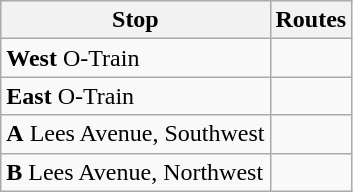<table class="wikitable">
<tr>
<th>Stop</th>
<th>Routes</th>
</tr>
<tr>
<td><strong>West</strong> O-Train</td>
<td></td>
</tr>
<tr>
<td><strong>East</strong> O-Train</td>
<td></td>
</tr>
<tr>
<td><strong>A</strong> Lees Avenue, Southwest</td>
<td>      </td>
</tr>
<tr>
<td><strong>B</strong> Lees Avenue, Northwest</td>
<td>  </td>
</tr>
</table>
